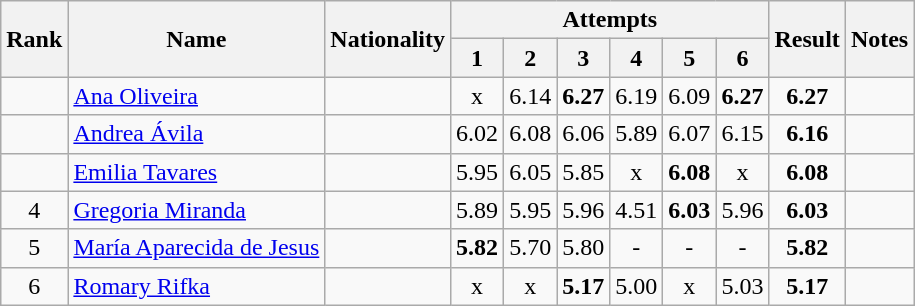<table class="wikitable sortable" style="text-align:center">
<tr>
<th rowspan=2>Rank</th>
<th rowspan=2>Name</th>
<th rowspan=2>Nationality</th>
<th colspan=6>Attempts</th>
<th rowspan=2>Result</th>
<th rowspan=2>Notes</th>
</tr>
<tr>
<th>1</th>
<th>2</th>
<th>3</th>
<th>4</th>
<th>5</th>
<th>6</th>
</tr>
<tr>
<td align=center></td>
<td align=left><a href='#'>Ana Oliveira</a></td>
<td align=left></td>
<td>x</td>
<td>6.14</td>
<td><strong>6.27</strong></td>
<td>6.19</td>
<td>6.09</td>
<td><strong>6.27</strong></td>
<td><strong>6.27</strong></td>
<td></td>
</tr>
<tr>
<td align=center></td>
<td align=left><a href='#'>Andrea Ávila</a></td>
<td align=left></td>
<td>6.02</td>
<td>6.08</td>
<td>6.06</td>
<td>5.89</td>
<td>6.07</td>
<td>6.15</td>
<td><strong>6.16</strong></td>
<td></td>
</tr>
<tr>
<td align=center></td>
<td align=left><a href='#'>Emilia Tavares</a></td>
<td align=left></td>
<td>5.95</td>
<td>6.05</td>
<td>5.85</td>
<td>x</td>
<td><strong>6.08</strong></td>
<td>x</td>
<td><strong>6.08</strong></td>
<td></td>
</tr>
<tr>
<td align=center>4</td>
<td align=left><a href='#'>Gregoria Miranda</a></td>
<td align=left></td>
<td>5.89</td>
<td>5.95</td>
<td>5.96</td>
<td>4.51</td>
<td><strong>6.03</strong></td>
<td>5.96</td>
<td><strong>6.03</strong></td>
<td></td>
</tr>
<tr>
<td align=center>5</td>
<td align=left><a href='#'>María Aparecida de Jesus</a></td>
<td align=left></td>
<td><strong>5.82</strong></td>
<td>5.70</td>
<td>5.80</td>
<td>-</td>
<td>-</td>
<td>-</td>
<td><strong>5.82</strong></td>
<td></td>
</tr>
<tr>
<td align=center>6</td>
<td align=left><a href='#'>Romary Rifka</a></td>
<td align=left></td>
<td>x</td>
<td>x</td>
<td><strong>5.17</strong></td>
<td>5.00</td>
<td>x</td>
<td>5.03</td>
<td><strong>5.17</strong></td>
<td></td>
</tr>
</table>
